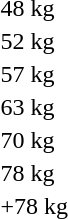<table>
<tr>
<td rowspan=2>48 kg</td>
<td rowspan=2></td>
<td rowspan=2></td>
<td></td>
</tr>
<tr>
<td></td>
</tr>
<tr>
<td rowspan=2>52 kg</td>
<td rowspan=2></td>
<td rowspan=2></td>
<td></td>
</tr>
<tr>
<td></td>
</tr>
<tr>
<td rowspan=2>57 kg</td>
<td rowspan=2></td>
<td rowspan=2></td>
<td></td>
</tr>
<tr>
<td></td>
</tr>
<tr>
<td rowspan=2>63 kg</td>
<td rowspan=2></td>
<td rowspan=2></td>
<td></td>
</tr>
<tr>
<td></td>
</tr>
<tr>
<td rowspan=2>70 kg</td>
<td rowspan=2></td>
<td rowspan=2></td>
<td></td>
</tr>
<tr>
<td></td>
</tr>
<tr>
<td rowspan=2>78 kg</td>
<td rowspan=2></td>
<td rowspan=2></td>
<td></td>
</tr>
<tr>
<td></td>
</tr>
<tr>
<td rowspan=2>+78 kg</td>
<td rowspan=2></td>
<td rowspan=2></td>
<td></td>
</tr>
<tr>
<td></td>
</tr>
</table>
